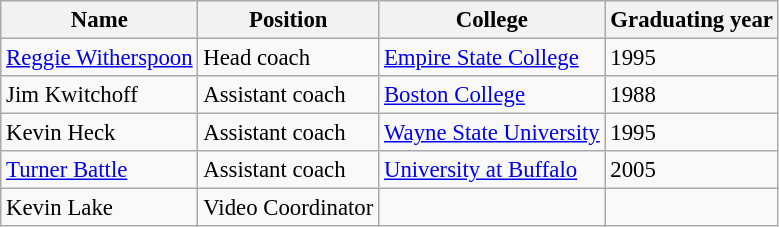<table class="wikitable" style="font-size: 95%;">
<tr>
<th>Name</th>
<th>Position</th>
<th>College</th>
<th>Graduating year</th>
</tr>
<tr>
<td><a href='#'>Reggie Witherspoon</a></td>
<td>Head coach</td>
<td><a href='#'>Empire State College</a></td>
<td>1995</td>
</tr>
<tr>
<td>Jim Kwitchoff</td>
<td>Assistant coach</td>
<td><a href='#'>Boston College</a></td>
<td>1988</td>
</tr>
<tr>
<td>Kevin Heck</td>
<td>Assistant coach</td>
<td><a href='#'>Wayne State University</a></td>
<td>1995</td>
</tr>
<tr>
<td><a href='#'>Turner Battle</a></td>
<td>Assistant coach</td>
<td><a href='#'>University at Buffalo</a></td>
<td>2005</td>
</tr>
<tr>
<td>Kevin Lake</td>
<td>Video Coordinator</td>
<td></td>
<td></td>
</tr>
</table>
